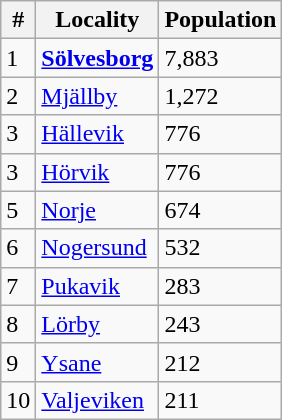<table class="wikitable">
<tr>
<th>#</th>
<th>Locality</th>
<th>Population</th>
</tr>
<tr>
<td>1</td>
<td><strong><a href='#'>Sölvesborg</a></strong></td>
<td>7,883</td>
</tr>
<tr>
<td>2</td>
<td><a href='#'>Mjällby</a></td>
<td>1,272</td>
</tr>
<tr>
<td>3</td>
<td><a href='#'>Hällevik</a></td>
<td>776</td>
</tr>
<tr>
<td>3</td>
<td><a href='#'>Hörvik</a></td>
<td>776</td>
</tr>
<tr>
<td>5</td>
<td><a href='#'>Norje</a></td>
<td>674</td>
</tr>
<tr>
<td>6</td>
<td><a href='#'>Nogersund</a></td>
<td>532</td>
</tr>
<tr>
<td>7</td>
<td><a href='#'>Pukavik</a></td>
<td>283</td>
</tr>
<tr>
<td>8</td>
<td><a href='#'>Lörby</a></td>
<td>243</td>
</tr>
<tr>
<td>9</td>
<td><a href='#'>Ysane</a></td>
<td>212</td>
</tr>
<tr>
<td>10</td>
<td><a href='#'>Valjeviken</a></td>
<td>211</td>
</tr>
</table>
